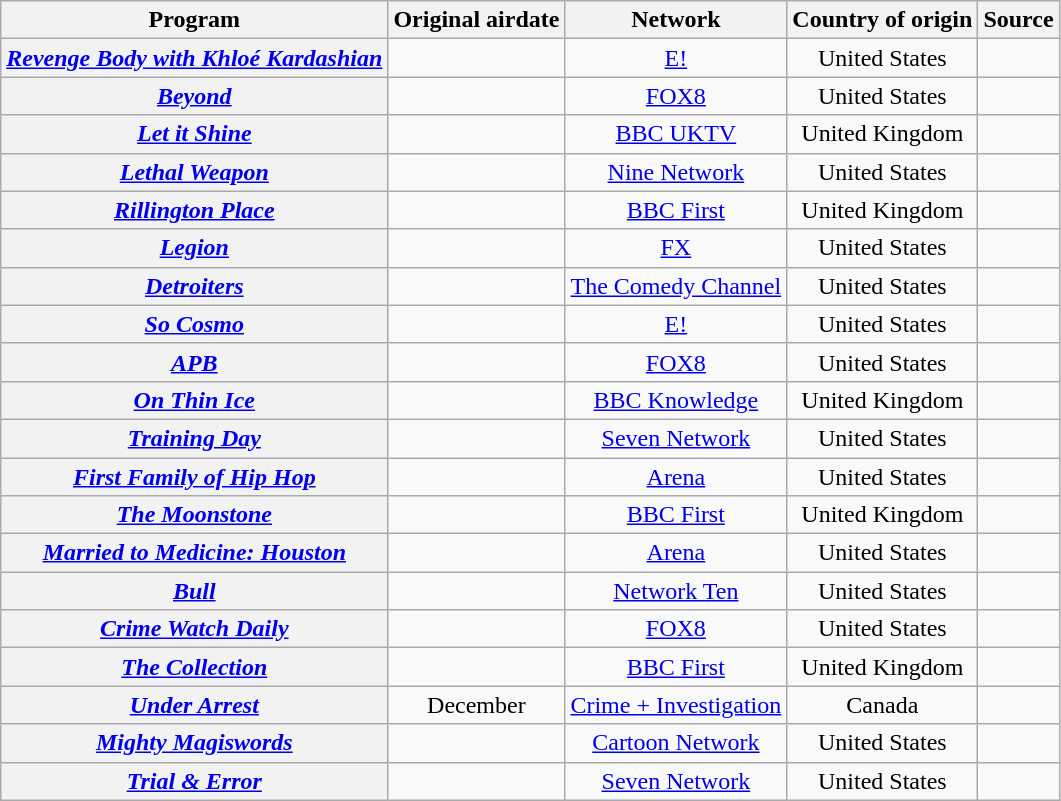<table class="wikitable plainrowheaders sortable" style="text-align:center">
<tr>
<th scope="col">Program</th>
<th scope="col">Original airdate</th>
<th scope="col">Network</th>
<th scope="col">Country of origin</th>
<th scope="col" class="unsortable">Source</th>
</tr>
<tr>
<th scope="row"><em><a href='#'>Revenge Body with Khloé Kardashian</a></em></th>
<td></td>
<td><a href='#'>E!</a></td>
<td>United States</td>
<td></td>
</tr>
<tr>
<th scope="row"><em><a href='#'>Beyond</a></em></th>
<td></td>
<td><a href='#'>FOX8</a></td>
<td>United States</td>
<td></td>
</tr>
<tr>
<th scope="row"><em><a href='#'>Let it Shine</a></em></th>
<td></td>
<td><a href='#'>BBC UKTV</a></td>
<td>United Kingdom</td>
<td></td>
</tr>
<tr>
<th scope="row"><em><a href='#'>Lethal Weapon</a></em></th>
<td></td>
<td><a href='#'>Nine Network</a></td>
<td>United States</td>
<td></td>
</tr>
<tr>
<th scope="row"><em><a href='#'>Rillington Place</a></em></th>
<td></td>
<td><a href='#'>BBC First</a></td>
<td>United Kingdom</td>
<td></td>
</tr>
<tr>
<th scope="row"><em><a href='#'>Legion</a></em></th>
<td></td>
<td><a href='#'>FX</a></td>
<td>United States</td>
<td></td>
</tr>
<tr>
<th scope="row"><em><a href='#'>Detroiters</a></em></th>
<td></td>
<td><a href='#'>The Comedy Channel</a></td>
<td>United States</td>
<td></td>
</tr>
<tr>
<th scope="row"><em><a href='#'>So Cosmo</a></em></th>
<td></td>
<td><a href='#'>E!</a></td>
<td>United States</td>
<td></td>
</tr>
<tr>
<th scope="row"><em><a href='#'>APB</a></em></th>
<td></td>
<td><a href='#'>FOX8</a></td>
<td>United States</td>
<td></td>
</tr>
<tr>
<th scope="row"><em><a href='#'>On Thin Ice</a></em></th>
<td></td>
<td><a href='#'>BBC Knowledge</a></td>
<td>United Kingdom</td>
<td></td>
</tr>
<tr>
<th scope="row"><em><a href='#'>Training Day</a></em></th>
<td></td>
<td><a href='#'>Seven Network</a></td>
<td>United States</td>
<td></td>
</tr>
<tr>
<th scope="row"><em><a href='#'>First Family of Hip Hop</a></em></th>
<td></td>
<td><a href='#'>Arena</a></td>
<td>United States</td>
<td></td>
</tr>
<tr>
<th scope="row"><em><a href='#'>The Moonstone</a></em></th>
<td></td>
<td><a href='#'>BBC First</a></td>
<td>United Kingdom</td>
<td></td>
</tr>
<tr>
<th scope="row"><em><a href='#'>Married to Medicine: Houston</a></em></th>
<td></td>
<td><a href='#'>Arena</a></td>
<td>United States</td>
<td></td>
</tr>
<tr>
<th scope="row"><em><a href='#'>Bull</a></em></th>
<td></td>
<td><a href='#'>Network Ten</a></td>
<td>United States</td>
<td></td>
</tr>
<tr>
<th scope="row"><em><a href='#'>Crime Watch Daily</a></em></th>
<td></td>
<td><a href='#'>FOX8</a></td>
<td>United States</td>
<td></td>
</tr>
<tr>
<th scope="row"><em><a href='#'>The Collection</a></em></th>
<td></td>
<td><a href='#'>BBC First</a></td>
<td>United Kingdom</td>
<td></td>
</tr>
<tr>
<th scope="row"><em><a href='#'>Under Arrest</a></em></th>
<td>December</td>
<td><a href='#'>Crime + Investigation</a></td>
<td>Canada</td>
<td></td>
</tr>
<tr>
<th scope="row"><em><a href='#'>Mighty Magiswords</a></em></th>
<td></td>
<td><a href='#'>Cartoon Network</a></td>
<td>United States</td>
<td></td>
</tr>
<tr>
<th scope="row"><em><a href='#'>Trial & Error</a></em></th>
<td></td>
<td><a href='#'>Seven Network</a></td>
<td>United States</td>
<td></td>
</tr>
</table>
